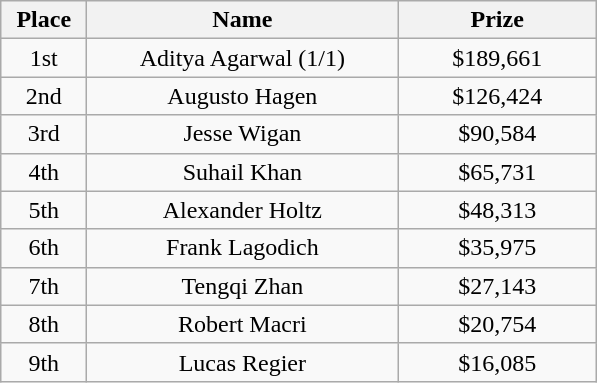<table class="wikitable">
<tr>
<th width="50">Place</th>
<th width="200">Name</th>
<th width="125">Prize</th>
</tr>
<tr>
<td align=center>1st</td>
<td align=center> Aditya Agarwal (1/1)</td>
<td align=center>$189,661</td>
</tr>
<tr>
<td align=center>2nd</td>
<td align=center> Augusto Hagen</td>
<td align=center>$126,424</td>
</tr>
<tr>
<td align=center>3rd</td>
<td align=center> Jesse Wigan</td>
<td align=center>$90,584</td>
</tr>
<tr>
<td align=center>4th</td>
<td align=center> Suhail Khan</td>
<td align=center>$65,731</td>
</tr>
<tr>
<td align=center>5th</td>
<td align=center> Alexander Holtz</td>
<td align=center>$48,313</td>
</tr>
<tr>
<td align=center>6th</td>
<td align=center> Frank Lagodich</td>
<td align=center>$35,975</td>
</tr>
<tr>
<td align=center>7th</td>
<td align=center> Tengqi Zhan</td>
<td align=center>$27,143</td>
</tr>
<tr>
<td align=center>8th</td>
<td align=center> Robert Macri</td>
<td align=center>$20,754</td>
</tr>
<tr>
<td align=center>9th</td>
<td align=center> Lucas Regier</td>
<td align=center>$16,085</td>
</tr>
</table>
